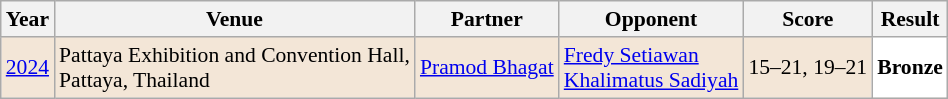<table class="sortable wikitable" style="font-size: 90%;">
<tr>
<th>Year</th>
<th>Venue</th>
<th>Partner</th>
<th>Opponent</th>
<th>Score</th>
<th>Result</th>
</tr>
<tr style="background:#F3E6D7">
<td align="center"><a href='#'>2024</a></td>
<td align="left">Pattaya Exhibition and Convention Hall,<br>Pattaya, Thailand</td>
<td align="left"> <a href='#'>Pramod Bhagat</a></td>
<td align="left"> <a href='#'>Fredy Setiawan</a><br> <a href='#'>Khalimatus Sadiyah</a></td>
<td align="left">15–21, 19–21</td>
<td style="text-align:left; background:white"> <strong>Bronze</strong></td>
</tr>
</table>
